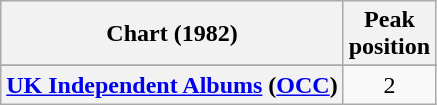<table class="wikitable sortable plainrowheaders">
<tr>
<th scope="col">Chart (1982)</th>
<th scope="col">Peak<br>position</th>
</tr>
<tr>
</tr>
<tr>
<th scope=row><a href='#'>UK Independent Albums</a> (<a href='#'>OCC</a>)</th>
<td style="text-align:center;">2</td>
</tr>
</table>
